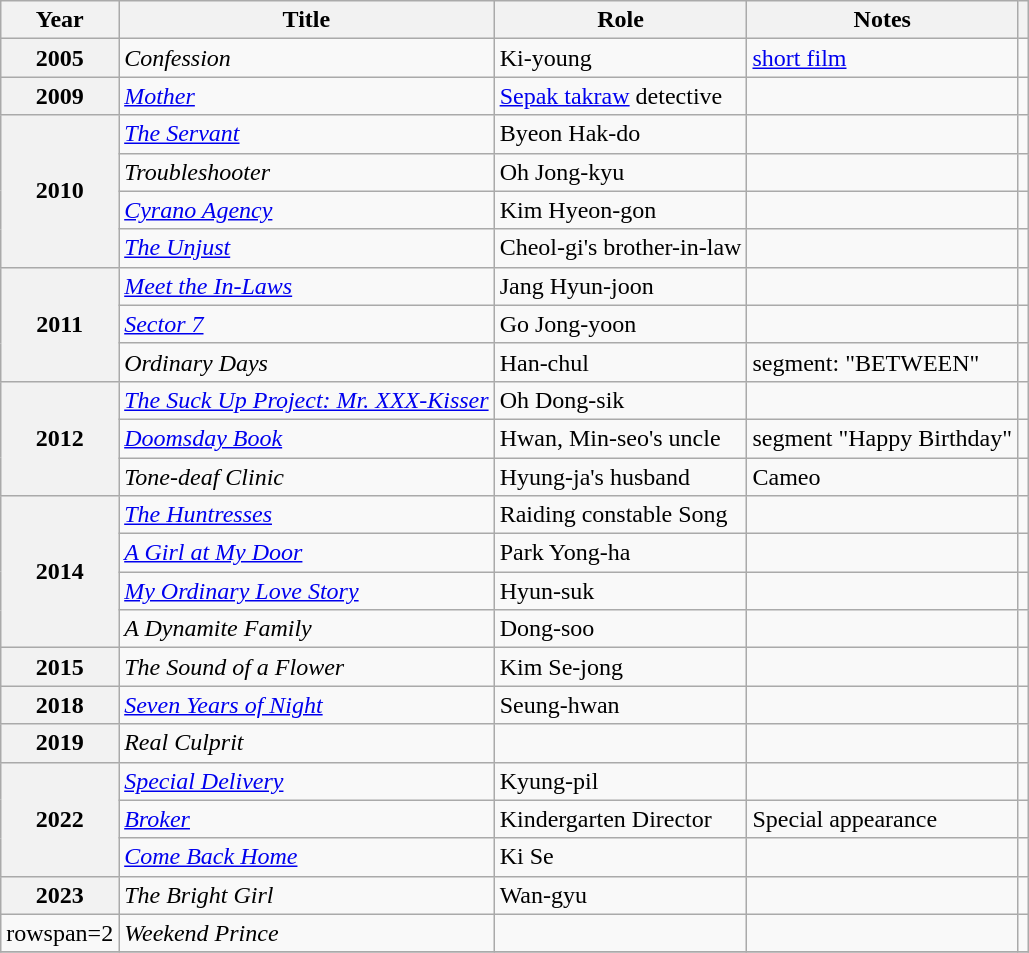<table class="wikitable sortable plainrowheaders">
<tr>
<th>Year</th>
<th>Title</th>
<th>Role</th>
<th scope="col" class="unsortable">Notes</th>
<th scope="col" class="unsortable"></th>
</tr>
<tr>
<th scope="row">2005</th>
<td><em>Confession</em></td>
<td>Ki-young</td>
<td><a href='#'>short film</a></td>
<td></td>
</tr>
<tr>
<th scope="row">2009</th>
<td><em><a href='#'>Mother</a></em></td>
<td><a href='#'>Sepak takraw</a> detective</td>
<td></td>
<td></td>
</tr>
<tr>
<th scope="row"  rowspan=4>2010</th>
<td><em><a href='#'>The Servant</a></em></td>
<td>Byeon Hak-do</td>
<td></td>
<td></td>
</tr>
<tr>
<td><em>Troubleshooter</em></td>
<td>Oh Jong-kyu</td>
<td></td>
<td></td>
</tr>
<tr>
<td><em><a href='#'>Cyrano Agency</a></em></td>
<td>Kim Hyeon-gon</td>
<td></td>
<td></td>
</tr>
<tr>
<td><em><a href='#'>The Unjust</a></em></td>
<td>Cheol-gi's brother-in-law</td>
<td></td>
<td></td>
</tr>
<tr>
<th scope="row" rowspan=3>2011</th>
<td><em><a href='#'>Meet the In-Laws</a></em></td>
<td>Jang Hyun-joon</td>
<td></td>
<td></td>
</tr>
<tr>
<td><em><a href='#'>Sector 7</a></em></td>
<td>Go Jong-yoon</td>
<td></td>
<td></td>
</tr>
<tr>
<td><em>Ordinary Days</em></td>
<td>Han-chul</td>
<td>segment: "BETWEEN"</td>
<td></td>
</tr>
<tr>
<th scope="row" rowspan=3>2012</th>
<td><em><a href='#'>The Suck Up Project: Mr. XXX-Kisser</a></em></td>
<td>Oh Dong-sik</td>
<td></td>
<td></td>
</tr>
<tr>
<td><em><a href='#'>Doomsday Book</a></em></td>
<td>Hwan, Min-seo's uncle</td>
<td>segment "Happy Birthday"</td>
<td></td>
</tr>
<tr>
<td><em>Tone-deaf Clinic</em> </td>
<td>Hyung-ja's husband</td>
<td>Cameo</td>
<td></td>
</tr>
<tr>
<th scope="row" rowspan=4>2014</th>
<td><em><a href='#'>The Huntresses</a></em></td>
<td>Raiding constable Song</td>
<td></td>
<td></td>
</tr>
<tr>
<td><em><a href='#'>A Girl at My Door</a></em></td>
<td>Park Yong-ha</td>
<td></td>
<td></td>
</tr>
<tr>
<td><em><a href='#'>My Ordinary Love Story</a></em></td>
<td>Hyun-suk</td>
<td></td>
<td></td>
</tr>
<tr>
<td><em>A Dynamite Family</em></td>
<td>Dong-soo</td>
<td></td>
<td></td>
</tr>
<tr>
<th scope="row">2015</th>
<td><em>The Sound of a Flower</em></td>
<td>Kim Se-jong</td>
<td></td>
<td></td>
</tr>
<tr>
<th scope="row">2018</th>
<td><em><a href='#'>Seven Years of Night</a></em></td>
<td>Seung-hwan</td>
<td></td>
<td></td>
</tr>
<tr>
<th scope="row">2019</th>
<td><em>Real Culprit</em></td>
<td></td>
<td></td>
<td style="text-align:center"></td>
</tr>
<tr>
<th scope="row" rowspan=3>2022</th>
<td><em><a href='#'>Special Delivery</a></em></td>
<td>Kyung-pil</td>
<td></td>
<td style="text-align:center"></td>
</tr>
<tr>
<td><em><a href='#'>Broker</a></em></td>
<td>Kindergarten Director</td>
<td>Special appearance</td>
<td style="text-align:center"></td>
</tr>
<tr>
<td><em><a href='#'>Come Back Home</a></em></td>
<td>Ki Se</td>
<td></td>
<td style="text-align:center"></td>
</tr>
<tr>
<th scope="row">2023</th>
<td><em>The Bright Girl</em></td>
<td>Wan-gyu</td>
<td></td>
<td style="text-align:center"></td>
</tr>
<tr>
<td>rowspan=2 </td>
<td><em>Weekend Prince</em></td>
<td></td>
<td></td>
<td></td>
</tr>
<tr>
</tr>
</table>
